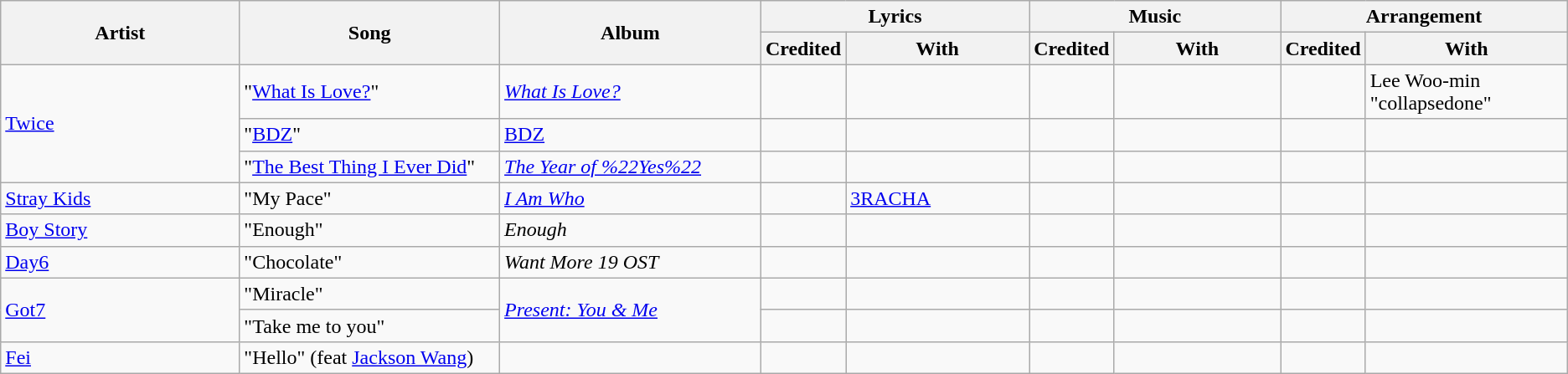<table class="wikitable plainrowheaders">
<tr>
<th rowspan=2 width=300px>Artist</th>
<th rowspan=2 width=300px>Song</th>
<th rowspan=2 width=300px>Album</th>
<th colspan="2">Lyrics</th>
<th colspan="2">Music</th>
<th colspan="2">Arrangement</th>
</tr>
<tr>
<th width=50px>Credited</th>
<th width=200px>With</th>
<th width=50px>Credited</th>
<th width=200px>With</th>
<th width=50px>Credited</th>
<th width=200px>With</th>
</tr>
<tr>
<td rowspan="3"><a href='#'>Twice</a></td>
<td>"<a href='#'>What Is Love?</a>"</td>
<td><em><a href='#'>What Is Love?</a></em></td>
<td></td>
<td></td>
<td></td>
<td></td>
<td></td>
<td>Lee Woo-min "collapsedone"</td>
</tr>
<tr>
<td>"<a href='#'>BDZ</a>"</td>
<td><a href='#'>BDZ</a></td>
<td></td>
<td></td>
<td></td>
<td></td>
<td></td>
<td></td>
</tr>
<tr>
<td>"<a href='#'>The Best Thing I Ever Did</a>"</td>
<td><em><a href='#'>The Year of %22Yes%22</a></em></td>
<td></td>
<td></td>
<td></td>
<td></td>
<td></td>
<td></td>
</tr>
<tr>
<td><a href='#'>Stray Kids</a></td>
<td>"My Pace"</td>
<td><em><a href='#'>I Am Who</a></em></td>
<td></td>
<td><a href='#'>3RACHA</a></td>
<td></td>
<td></td>
<td></td>
<td></td>
</tr>
<tr>
<td><a href='#'>Boy Story</a></td>
<td>"Enough"</td>
<td><em>Enough</em></td>
<td></td>
<td></td>
<td></td>
<td></td>
<td></td>
<td></td>
</tr>
<tr>
<td><a href='#'>Day6</a></td>
<td>"Chocolate"</td>
<td><em>Want More 19 OST</em></td>
<td></td>
<td></td>
<td></td>
<td></td>
<td></td>
<td></td>
</tr>
<tr>
<td rowspan="2"><a href='#'>Got7</a></td>
<td>"Miracle"</td>
<td rowspan="2"><em><a href='#'>Present: You & Me</a></em></td>
<td></td>
<td></td>
<td></td>
<td></td>
<td></td>
<td></td>
</tr>
<tr>
<td>"Take me to you"</td>
<td></td>
<td></td>
<td></td>
<td></td>
<td></td>
<td></td>
</tr>
<tr>
<td><a href='#'>Fei</a></td>
<td>"Hello" (feat <a href='#'>Jackson Wang</a>)</td>
<td></td>
<td></td>
<td></td>
<td></td>
<td></td>
<td></td>
<td></td>
</tr>
</table>
